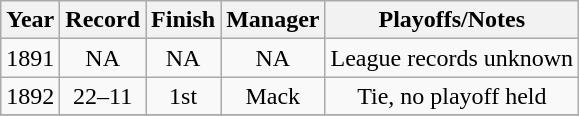<table class="wikitable" style="text-align:center">
<tr>
<th>Year</th>
<th>Record</th>
<th>Finish</th>
<th>Manager</th>
<th>Playoffs/Notes</th>
</tr>
<tr>
<td>1891</td>
<td>NA</td>
<td>NA</td>
<td>NA</td>
<td>League records unknown</td>
</tr>
<tr>
<td>1892</td>
<td>22–11</td>
<td>1st</td>
<td>Mack</td>
<td>Tie, no playoff held</td>
</tr>
<tr>
</tr>
</table>
